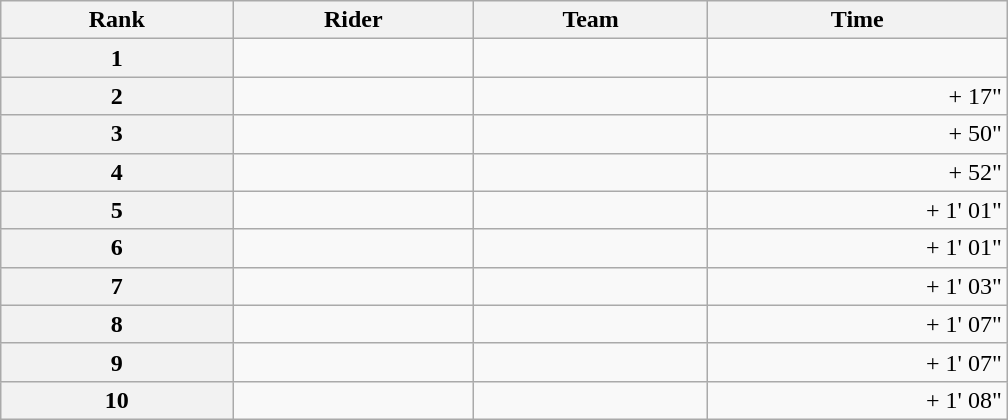<table class="wikitable" style="width:42em;margin-bottom:0;">
<tr>
<th scope="col">Rank</th>
<th scope="col">Rider</th>
<th scope="col">Team</th>
<th scope="col">Time</th>
</tr>
<tr>
<th scope="row">1</th>
<td> </td>
<td></td>
<td style="text-align:right;"></td>
</tr>
<tr>
<th scope="row">2</th>
<td> </td>
<td></td>
<td style="text-align:right;">+ 17"</td>
</tr>
<tr>
<th scope="row">3</th>
<td></td>
<td></td>
<td style="text-align:right;">+ 50"</td>
</tr>
<tr>
<th scope="row">4</th>
<td> </td>
<td></td>
<td style="text-align:right;">+ 52"</td>
</tr>
<tr>
<th scope="row">5</th>
<td></td>
<td></td>
<td style="text-align:right;">+ 1' 01"</td>
</tr>
<tr>
<th scope="row">6</th>
<td> </td>
<td></td>
<td style="text-align:right;">+ 1' 01"</td>
</tr>
<tr>
<th scope="row">7</th>
<td></td>
<td></td>
<td style="text-align:right;">+ 1' 03"</td>
</tr>
<tr>
<th scope="row">8</th>
<td></td>
<td></td>
<td style="text-align:right;">+ 1' 07"</td>
</tr>
<tr>
<th scope="row">9</th>
<td></td>
<td></td>
<td style="text-align:right;">+ 1' 07"</td>
</tr>
<tr>
<th scope="row">10</th>
<td></td>
<td></td>
<td style="text-align:right;">+ 1' 08"</td>
</tr>
</table>
